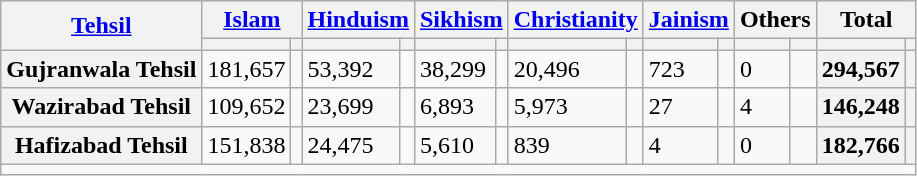<table class="wikitable sortable">
<tr>
<th rowspan="2"><a href='#'>Tehsil</a></th>
<th colspan="2"><a href='#'>Islam</a> </th>
<th colspan="2"><a href='#'>Hinduism</a> </th>
<th colspan="2"><a href='#'>Sikhism</a> </th>
<th colspan="2"><a href='#'>Christianity</a> </th>
<th colspan="2"><a href='#'>Jainism</a> </th>
<th colspan="2">Others</th>
<th colspan="2">Total</th>
</tr>
<tr>
<th><a href='#'></a></th>
<th></th>
<th></th>
<th></th>
<th></th>
<th></th>
<th></th>
<th></th>
<th></th>
<th></th>
<th></th>
<th></th>
<th></th>
<th></th>
</tr>
<tr>
<th>Gujranwala Tehsil</th>
<td>181,657</td>
<td></td>
<td>53,392</td>
<td></td>
<td>38,299</td>
<td></td>
<td>20,496</td>
<td></td>
<td>723</td>
<td></td>
<td>0</td>
<td></td>
<th>294,567</th>
<th></th>
</tr>
<tr>
<th>Wazirabad Tehsil</th>
<td>109,652</td>
<td></td>
<td>23,699</td>
<td></td>
<td>6,893</td>
<td></td>
<td>5,973</td>
<td></td>
<td>27</td>
<td></td>
<td>4</td>
<td></td>
<th>146,248</th>
<th></th>
</tr>
<tr>
<th>Hafizabad Tehsil</th>
<td>151,838</td>
<td></td>
<td>24,475</td>
<td></td>
<td>5,610</td>
<td></td>
<td>839</td>
<td></td>
<td>4</td>
<td></td>
<td>0</td>
<td></td>
<th>182,766</th>
<th></th>
</tr>
<tr class="sortbottom">
<td colspan="15"></td>
</tr>
</table>
